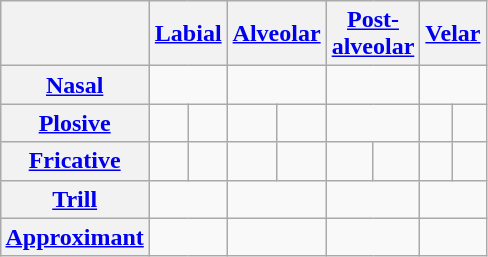<table class="wikitable" style="margin: 0 auto;">
<tr>
<th></th>
<th colspan="2"><a href='#'>Labial</a></th>
<th colspan="2"><a href='#'>Alveolar</a></th>
<th colspan="2"><a href='#'>Post-<br>alveolar</a></th>
<th colspan="2"><a href='#'>Velar</a></th>
</tr>
<tr align="center">
<th align="left"><a href='#'>Nasal</a></th>
<td colspan="2"></td>
<td colspan="2"></td>
<td colspan="2"></td>
<td colspan="2"></td>
</tr>
<tr align="center">
<th align="left"><a href='#'>Plosive</a></th>
<td></td>
<td></td>
<td></td>
<td></td>
<td colspan="2"></td>
<td></td>
<td></td>
</tr>
<tr align="center">
<th align="left"><a href='#'>Fricative</a></th>
<td></td>
<td></td>
<td></td>
<td></td>
<td></td>
<td></td>
<td></td>
<td></td>
</tr>
<tr align="center">
<th align="left"><a href='#'>Trill</a></th>
<td colspan="2"></td>
<td colspan="2"></td>
<td colspan="2"></td>
<td colspan="2"></td>
</tr>
<tr align="center">
<th align="left"><a href='#'>Approximant</a></th>
<td colspan="2"></td>
<td colspan="2"></td>
<td colspan="2"></td>
<td colspan="2"></td>
</tr>
</table>
